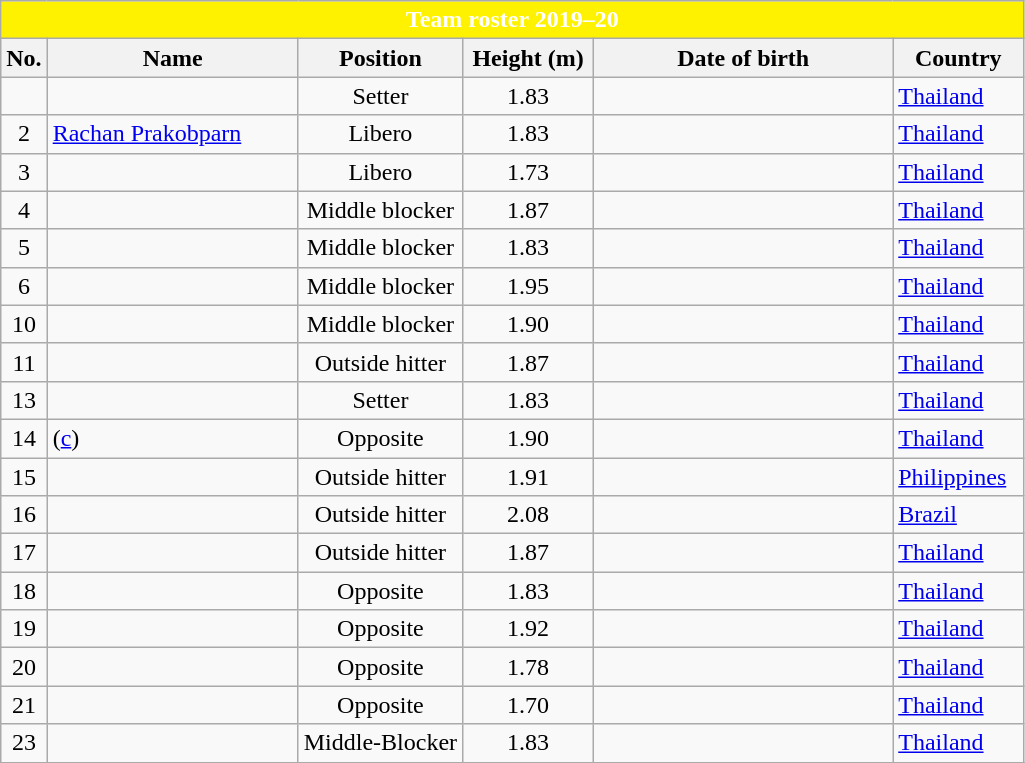<table class="wikitable sortable" style="font-size:100%; text-align:center;">
<tr>
<th colspan="6" style="background:#fff200; color:#FFFFFF;">Team roster 2019–20</th>
</tr>
<tr>
<th>No.</th>
<th style="width:10em">Name</th>
<th>Position</th>
<th style="width:5em">Height (m)</th>
<th style="width:12em">Date of birth</th>
<th style="width:5em">Country</th>
</tr>
<tr>
<td></td>
<td align="left"></td>
<td>Setter</td>
<td>1.83</td>
<td align="right"></td>
<td align="left"> <a href='#'>Thailand</a></td>
</tr>
<tr>
<td>2</td>
<td align="left"><a href='#'>Rachan Prakobparn</a></td>
<td>Libero</td>
<td>1.83</td>
<td align="right"></td>
<td align="left"> <a href='#'>Thailand</a></td>
</tr>
<tr>
<td>3</td>
<td align="left"></td>
<td>Libero</td>
<td>1.73</td>
<td align="right"></td>
<td align="left"> <a href='#'>Thailand</a></td>
</tr>
<tr>
<td>4</td>
<td align="left"></td>
<td>Middle blocker</td>
<td>1.87</td>
<td align="right"></td>
<td align="left"> <a href='#'>Thailand</a></td>
</tr>
<tr>
<td>5</td>
<td align="left"></td>
<td>Middle blocker</td>
<td>1.83</td>
<td align="right"></td>
<td align="left"> <a href='#'>Thailand</a></td>
</tr>
<tr>
<td>6</td>
<td align="left"></td>
<td>Middle blocker</td>
<td>1.95</td>
<td align="right"></td>
<td align="left"> <a href='#'>Thailand</a></td>
</tr>
<tr>
<td>10</td>
<td align="left"></td>
<td>Middle blocker</td>
<td>1.90</td>
<td align="right"></td>
<td align="left"> <a href='#'>Thailand</a></td>
</tr>
<tr>
<td>11</td>
<td align="left"></td>
<td>Outside hitter</td>
<td>1.87</td>
<td align="right"></td>
<td align="left"> <a href='#'>Thailand</a></td>
</tr>
<tr>
<td>13</td>
<td align="left"></td>
<td>Setter</td>
<td>1.83</td>
<td align="right"></td>
<td align="left"> <a href='#'>Thailand</a></td>
</tr>
<tr>
<td>14</td>
<td align="left"> (<a href='#'>c</a>)</td>
<td>Opposite</td>
<td>1.90</td>
<td align="right"></td>
<td align="left"> <a href='#'>Thailand</a></td>
</tr>
<tr>
<td>15</td>
<td align="left"></td>
<td>Outside hitter</td>
<td>1.91</td>
<td align="right"></td>
<td align="left"> <a href='#'>Philippines</a></td>
</tr>
<tr>
<td>16</td>
<td align="left"></td>
<td>Outside hitter</td>
<td>2.08</td>
<td align="right"></td>
<td align="left"> <a href='#'>Brazil</a></td>
</tr>
<tr>
<td>17</td>
<td align="left"></td>
<td>Outside hitter</td>
<td>1.87</td>
<td align="right"></td>
<td align="left"> <a href='#'>Thailand</a></td>
</tr>
<tr>
<td>18</td>
<td align="left"></td>
<td>Opposite</td>
<td>1.83</td>
<td align="right"></td>
<td align="left"> <a href='#'>Thailand</a></td>
</tr>
<tr>
<td>19</td>
<td align="left"></td>
<td>Opposite</td>
<td>1.92</td>
<td align="right"></td>
<td align="left"> <a href='#'>Thailand</a></td>
</tr>
<tr>
<td>20</td>
<td align="left"></td>
<td>Opposite</td>
<td>1.78</td>
<td align="right"></td>
<td align="left"> <a href='#'>Thailand</a></td>
</tr>
<tr>
<td>21</td>
<td align="left"></td>
<td>Opposite</td>
<td>1.70</td>
<td align="right"></td>
<td align="left"> <a href='#'>Thailand</a></td>
</tr>
<tr>
<td>23</td>
<td align="left"></td>
<td>Middle-Blocker</td>
<td>1.83</td>
<td align="right"></td>
<td align="left"> <a href='#'>Thailand</a></td>
</tr>
<tr>
</tr>
</table>
